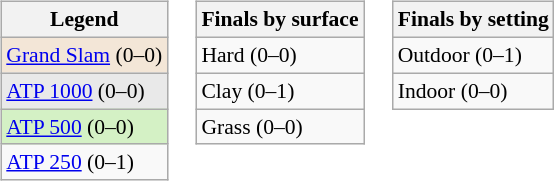<table>
<tr valign=top>
<td><br><table class=wikitable style=font-size:90%>
<tr>
<th>Legend</th>
</tr>
<tr style=background:#f3e6d7>
<td><a href='#'>Grand Slam</a> (0–0)</td>
</tr>
<tr style="background:#e9e9e9">
<td><a href='#'>ATP 1000</a> (0–0)</td>
</tr>
<tr style="background:#d4f1c5">
<td><a href='#'>ATP 500</a> (0–0)</td>
</tr>
<tr>
<td><a href='#'>ATP 250</a> (0–1)</td>
</tr>
</table>
</td>
<td><br><table class=wikitable style=font-size:90%>
<tr>
<th>Finals by surface</th>
</tr>
<tr>
<td>Hard (0–0)</td>
</tr>
<tr>
<td>Clay (0–1)</td>
</tr>
<tr>
<td>Grass (0–0)</td>
</tr>
</table>
</td>
<td><br><table class=wikitable style=font-size:90%>
<tr>
<th>Finals by setting</th>
</tr>
<tr>
<td>Outdoor (0–1)</td>
</tr>
<tr>
<td>Indoor (0–0)</td>
</tr>
</table>
</td>
</tr>
</table>
